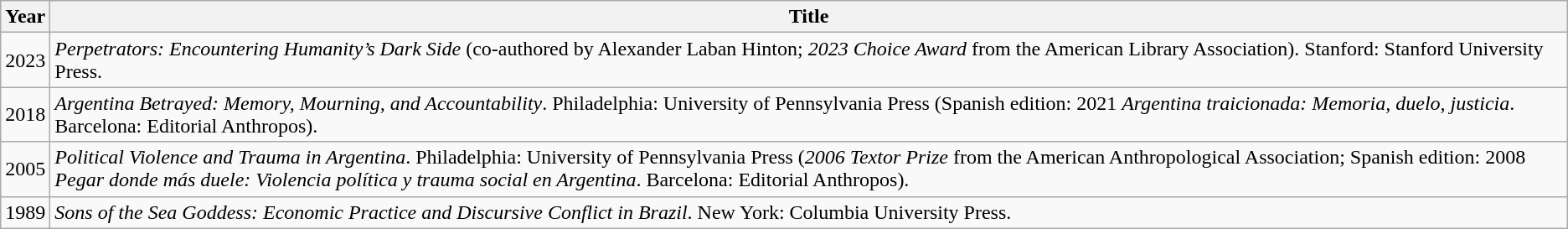<table class="wikitable">
<tr>
<th>Year</th>
<th>Title</th>
</tr>
<tr>
<td>2023</td>
<td><em>Perpetrators: Encountering Humanity’s Dark Side</em> (co-authored by Alexander Laban Hinton; <em>2023 Choice Award</em> from the American Library Association). Stanford: Stanford University Press.</td>
</tr>
<tr>
<td>2018</td>
<td><em>Argentina Betrayed: Memory, Mourning, and Accountability</em>. Philadelphia: University of Pennsylvania Press (Spanish edition: 2021 <em>Argentina traicionada: Memoria, duelo, justicia</em>. Barcelona: Editorial Anthropos).</td>
</tr>
<tr>
<td>2005</td>
<td><em>Political Violence and Trauma in Argentina</em>. Philadelphia: University of Pennsylvania Press (<em>2006 Textor Prize</em> from the American Anthropological Association; Spanish edition: 2008 <em>Pegar donde más duele: Violencia política y trauma social en Argentina</em>. Barcelona: Editorial Anthropos).</td>
</tr>
<tr>
<td>1989</td>
<td><em>Sons of the Sea Goddess: Economic Practice and Discursive Conflict in Brazil</em>. New York: Columbia University Press.</td>
</tr>
</table>
